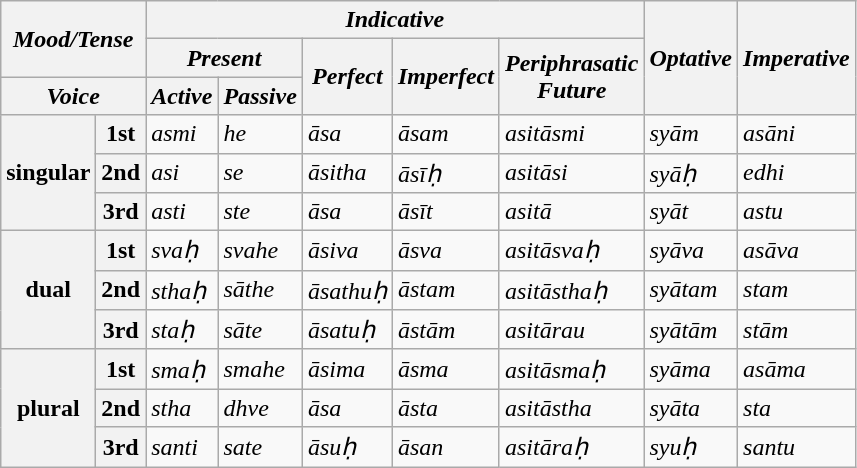<table class="wikitable">
<tr>
<th colspan="2" rowspan="2"><em>Mood/Tense</em></th>
<th colspan="5"><em>Indicative</em></th>
<th rowspan="3"><em>Optative</em></th>
<th rowspan="3"><em>Imperative</em></th>
</tr>
<tr>
<th colspan="2"><em>Present</em></th>
<th rowspan="2"><em>Perfect</em></th>
<th rowspan="2"><em>Imperfect</em></th>
<th rowspan="2"><em>Periphrasatic</em><br><em>Future</em></th>
</tr>
<tr>
<th colspan="2"><em>Voice</em></th>
<th><em>Active</em></th>
<th><em>Passive</em></th>
</tr>
<tr>
<th rowspan="3">singular</th>
<th>1st</th>
<td><em>asmi</em></td>
<td><em>he</em></td>
<td><em>āsa</em></td>
<td><em>āsam</em></td>
<td><em>asitāsmi</em></td>
<td><em>syām</em></td>
<td><em>asāni</em></td>
</tr>
<tr>
<th>2nd</th>
<td><em>asi</em></td>
<td><em>se</em></td>
<td><em>āsitha</em></td>
<td><em>āsīḥ</em></td>
<td><em>asitāsi</em></td>
<td><em>syāḥ</em></td>
<td><em>edhi</em></td>
</tr>
<tr>
<th>3rd</th>
<td><em>asti</em></td>
<td><em>ste</em></td>
<td><em>āsa</em></td>
<td><em>āsīt</em></td>
<td><em>asitā</em></td>
<td><em>syāt</em></td>
<td><em>astu</em></td>
</tr>
<tr>
<th rowspan="3">dual</th>
<th>1st</th>
<td><em>svaḥ</em></td>
<td><em>svahe</em></td>
<td><em>āsiva</em></td>
<td><em>āsva</em></td>
<td><em>asitāsvaḥ</em></td>
<td><em>syāva</em></td>
<td><em>asāva</em></td>
</tr>
<tr>
<th>2nd</th>
<td><em>sthaḥ</em></td>
<td><em>sāthe</em></td>
<td><em>āsathuḥ</em></td>
<td><em>āstam</em></td>
<td><em>asitāsthaḥ</em></td>
<td><em>syātam</em></td>
<td><em>stam</em></td>
</tr>
<tr>
<th>3rd</th>
<td><em>staḥ</em></td>
<td><em>sāte</em></td>
<td><em>āsatuḥ</em></td>
<td><em>āstām</em></td>
<td><em>asitārau</em></td>
<td><em>syātām</em></td>
<td><em>stām</em></td>
</tr>
<tr>
<th rowspan="3">plural</th>
<th>1st</th>
<td><em>smaḥ</em></td>
<td><em>smahe</em></td>
<td><em>āsima</em></td>
<td><em>āsma</em></td>
<td><em>asitāsmaḥ</em></td>
<td><em>syāma</em></td>
<td><em>asāma</em></td>
</tr>
<tr>
<th>2nd</th>
<td><em>stha</em></td>
<td><em>dhve</em></td>
<td><em>āsa</em></td>
<td><em>āsta</em></td>
<td><em>asitāstha</em></td>
<td><em>syāta</em></td>
<td><em>sta</em></td>
</tr>
<tr>
<th>3rd</th>
<td><em>santi</em></td>
<td><em>sate</em></td>
<td><em>āsuḥ</em></td>
<td><em>āsan</em></td>
<td><em>asitāraḥ</em></td>
<td><em>syuḥ</em></td>
<td><em>santu</em></td>
</tr>
</table>
